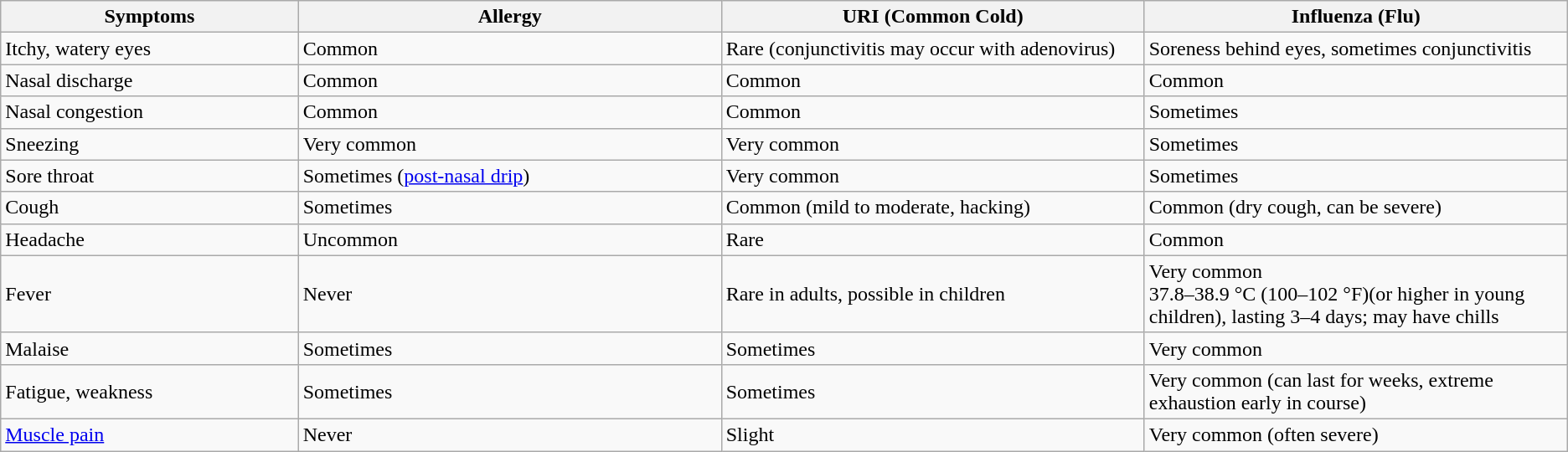<table class="wikitable">
<tr>
<th scope="col" style="width:19%">Symptoms</th>
<th scope="col" style="width:27%">Allergy</th>
<th scope="col" style="width:27%">URI (Common Cold)</th>
<th scope="col" style="width:27%">Influenza (Flu)</th>
</tr>
<tr>
<td>Itchy, watery eyes</td>
<td>Common</td>
<td>Rare (conjunctivitis may occur with adenovirus)</td>
<td>Soreness behind eyes, sometimes conjunctivitis</td>
</tr>
<tr>
<td>Nasal discharge</td>
<td>Common</td>
<td>Common</td>
<td>Common</td>
</tr>
<tr>
<td>Nasal congestion</td>
<td>Common</td>
<td>Common</td>
<td>Sometimes</td>
</tr>
<tr>
<td>Sneezing</td>
<td>Very common</td>
<td>Very common</td>
<td>Sometimes</td>
</tr>
<tr>
<td>Sore throat</td>
<td>Sometimes (<a href='#'>post-nasal drip</a>)</td>
<td>Very common</td>
<td>Sometimes</td>
</tr>
<tr>
<td>Cough</td>
<td>Sometimes</td>
<td>Common (mild to moderate, hacking)</td>
<td>Common (dry cough, can be severe)</td>
</tr>
<tr>
<td>Headache</td>
<td>Uncommon</td>
<td>Rare</td>
<td>Common</td>
</tr>
<tr>
<td>Fever</td>
<td>Never</td>
<td>Rare in adults, possible in children</td>
<td>Very common<br>37.8–38.9 °C (100–102 °F)(or higher in young children), lasting 3–4 days; may have chills</td>
</tr>
<tr>
<td>Malaise</td>
<td>Sometimes</td>
<td>Sometimes</td>
<td>Very common</td>
</tr>
<tr>
<td>Fatigue, weakness</td>
<td>Sometimes</td>
<td>Sometimes</td>
<td>Very common (can last for weeks, extreme exhaustion early in course)</td>
</tr>
<tr>
<td><a href='#'>Muscle pain</a></td>
<td>Never</td>
<td>Slight</td>
<td>Very common (often severe)</td>
</tr>
</table>
